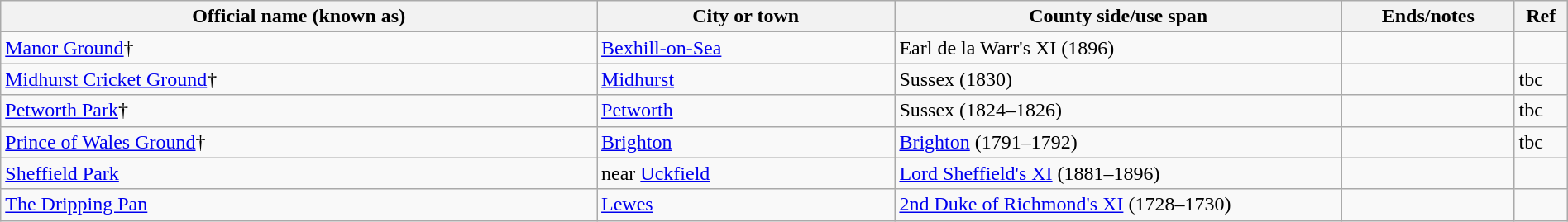<table class="wikitable" style="width:100%;">
<tr>
<th style="width:20%;">Official name (known as)</th>
<th style="width:10%;">City or town</th>
<th style="width:15%;">County side/use span</th>
<th width=5%>Ends/notes</th>
<th width=1%>Ref</th>
</tr>
<tr>
<td><a href='#'>Manor Ground</a>†</td>
<td><a href='#'>Bexhill-on-Sea</a></td>
<td>Earl de la Warr's XI (1896)</td>
<td></td>
<td></td>
</tr>
<tr>
<td><a href='#'>Midhurst Cricket Ground</a>†</td>
<td><a href='#'>Midhurst</a></td>
<td>Sussex (1830)</td>
<td></td>
<td>tbc</td>
</tr>
<tr>
<td><a href='#'>Petworth Park</a>†</td>
<td><a href='#'>Petworth</a></td>
<td>Sussex (1824–1826)</td>
<td></td>
<td>tbc</td>
</tr>
<tr>
<td><a href='#'>Prince of Wales Ground</a>†</td>
<td><a href='#'>Brighton</a></td>
<td><a href='#'>Brighton</a> (1791–1792)</td>
<td></td>
<td>tbc</td>
</tr>
<tr>
<td><a href='#'>Sheffield Park</a></td>
<td>near <a href='#'>Uckfield</a></td>
<td><a href='#'>Lord Sheffield's XI</a> (1881–1896)</td>
<td></td>
<td></td>
</tr>
<tr>
<td><a href='#'>The Dripping Pan</a></td>
<td><a href='#'>Lewes</a></td>
<td><a href='#'>2nd Duke of Richmond's XI</a> (1728–1730)</td>
<td></td>
<td></td>
</tr>
</table>
